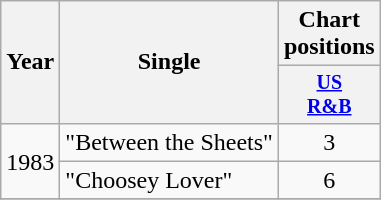<table class="wikitable" style="text-align:center;">
<tr>
<th rowspan="2">Year</th>
<th rowspan="2">Single</th>
<th>Chart positions</th>
</tr>
<tr style="font-size:smaller;">
<th width="40"><a href='#'>US<br>R&B</a></th>
</tr>
<tr>
<td rowspan="2">1983</td>
<td align="left">"Between the Sheets"</td>
<td>3</td>
</tr>
<tr>
<td align="left">"Choosey Lover"</td>
<td>6</td>
</tr>
<tr>
</tr>
</table>
